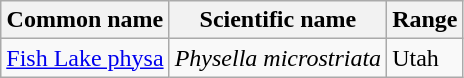<table class="wikitable sortable">
<tr>
<th>Common name</th>
<th>Scientific name</th>
<th>Range</th>
</tr>
<tr>
<td><a href='#'>Fish Lake physa</a></td>
<td><em>Physella microstriata</em></td>
<td>Utah</td>
</tr>
</table>
